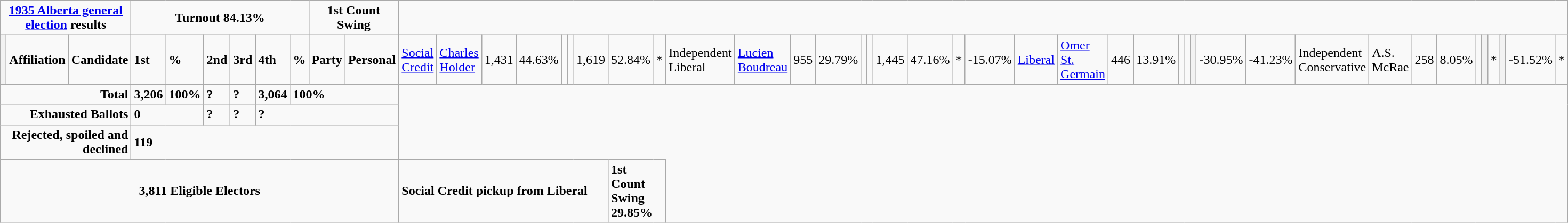<table class="wikitable">
<tr>
<td colspan="3" align=center><strong><a href='#'>1935 Alberta general election</a> results</strong></td>
<td colspan="6" align=center><strong>Turnout 84.13%</strong></td>
<td colspan="2" align=center><strong>1st Count Swing</strong></td>
</tr>
<tr>
<th style="width: 10px;"></th>
<td><strong>Affiliation</strong></td>
<td><strong>Candidate</strong></td>
<td><strong>1st</strong></td>
<td><strong>%</strong></td>
<td><strong>2nd</strong></td>
<td><strong>3rd</strong></td>
<td><strong>4th</strong></td>
<td><strong>%</strong></td>
<td><strong>Party</strong></td>
<td><strong>Personal</strong><br></td>
<td><a href='#'>Social Credit</a></td>
<td><a href='#'>Charles Holder</a></td>
<td>1,431</td>
<td>44.63%</td>
<td></td>
<td></td>
<td>1,619</td>
<td>52.84%</td>
<td colspan=2 align=center>*<br></td>
<td>Independent Liberal</td>
<td><a href='#'>Lucien Boudreau</a></td>
<td>955</td>
<td>29.79%</td>
<td></td>
<td></td>
<td>1,445</td>
<td>47.16%</td>
<td align=center>*</td>
<td>-15.07%<br></td>
<td><a href='#'>Liberal</a></td>
<td><a href='#'>Omer St. Germain</a></td>
<td>446</td>
<td>13.91%</td>
<td></td>
<td></td>
<td colspan=2 bgcolor="#F2F2F2"></td>
<td>-30.95%</td>
<td>-41.23%<br></td>
<td>Independent Conservative</td>
<td>A.S. McRae</td>
<td>258</td>
<td>8.05%</td>
<td></td>
<td colspan=3 bgcolor="#F2F2F2"></td>
<td colspan=2 align=center>*<br></td>
<td colspan=4 bgcolor="#F2F2F2"></td>
<td>-51.52%</td>
<td align=center>*</td>
</tr>
<tr>
<td colspan="3" align ="right"><strong>Total</strong></td>
<td><strong>3,206</strong></td>
<td><strong>100%</strong></td>
<td><strong>?</strong></td>
<td><strong>?</strong></td>
<td><strong>3,064</strong></td>
<td colspan=3><strong>100%</strong></td>
</tr>
<tr>
<td align="right" colspan=3><strong>Exhausted Ballots</strong></td>
<td colspan=2><strong>0</strong></td>
<td><strong>?</strong></td>
<td><strong>?</strong></td>
<td colspan=4><strong>?</strong></td>
</tr>
<tr>
<td colspan="3" align="right"><strong>Rejected, spoiled and declined</strong></td>
<td colspan="8"><strong>119</strong></td>
</tr>
<tr>
<td align=center colspan=11><strong>3,811 Eligible Electors</strong><br></td>
<td colspan=7><strong>Social Credit pickup from Liberal</strong></td>
<td colspan=3><strong>1st Count Swing 29.85%</strong></td>
</tr>
</table>
